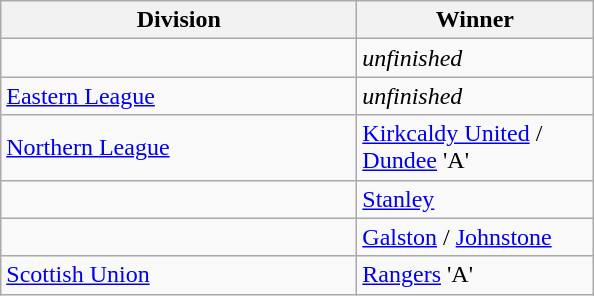<table class="wikitable">
<tr>
<th width=230>Division</th>
<th width=150>Winner</th>
</tr>
<tr>
<td></td>
<td><em>unfinished</em></td>
</tr>
<tr>
<td><a href='#'>Eastern League</a></td>
<td><em>unfinished</em></td>
</tr>
<tr>
<td><a href='#'>Northern League</a></td>
<td><a href='#'>Kirkcaldy United</a> / <a href='#'>Dundee</a> 'A'</td>
</tr>
<tr>
<td></td>
<td><a href='#'>Stanley</a></td>
</tr>
<tr>
<td></td>
<td><a href='#'>Galston</a> / <a href='#'>Johnstone</a></td>
</tr>
<tr>
<td><a href='#'>Scottish Union</a></td>
<td><a href='#'>Rangers</a> 'A'</td>
</tr>
</table>
